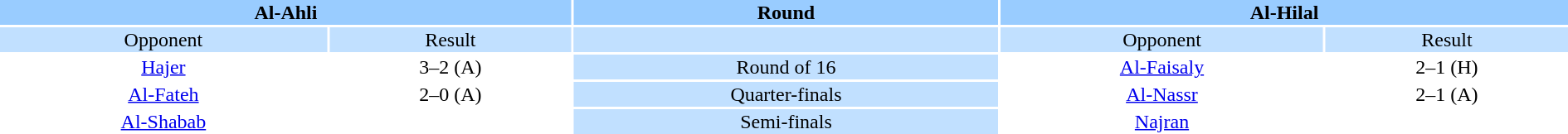<table style="width:100%; text-align:center;">
<tr style="vertical-align:top; background:#9cf;">
<th colspan=2 style="width:1*">Al-Ahli</th>
<th><strong>Round</strong></th>
<th colspan=2 style="width:1*">Al-Hilal</th>
</tr>
<tr style="vertical-align:top; background:#c1e0ff;">
<td>Opponent</td>
<td>Result</td>
<td style="background:#c1e0ff;"></td>
<td>Opponent</td>
<td>Result</td>
</tr>
<tr>
<td><a href='#'>Hajer</a></td>
<td>3–2 (A)</td>
<td style="background:#c1e0ff;">Round of 16</td>
<td><a href='#'>Al-Faisaly</a></td>
<td>2–1 (H)</td>
</tr>
<tr>
<td><a href='#'>Al-Fateh</a></td>
<td>2–0 (A)</td>
<td style="background:#c1e0ff;">Quarter-finals</td>
<td><a href='#'>Al-Nassr</a></td>
<td>2–1  (A)</td>
</tr>
<tr>
<td rowspan=2><a href='#'>Al-Shabab</a></td>
<td></td>
<td style="background:#c1e0ff;" rowspan="1">Semi-finals</td>
<td rowspan=2><a href='#'>Najran</a></td>
<td></td>
</tr>
</table>
